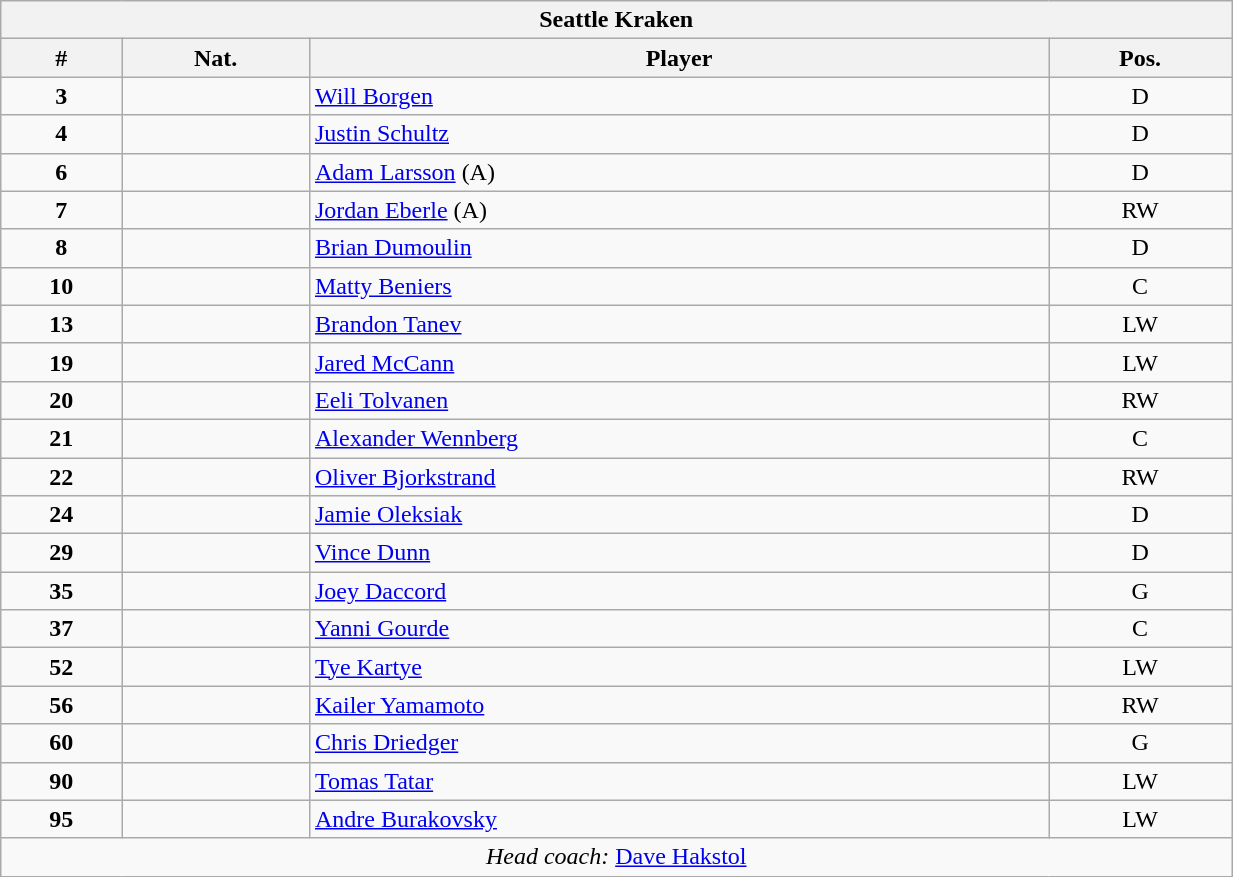<table class="wikitable" style="width:65%; text-align:center;">
<tr>
<th colspan=4>Seattle Kraken</th>
</tr>
<tr>
<th>#</th>
<th>Nat.</th>
<th>Player</th>
<th>Pos.</th>
</tr>
<tr>
<td><strong>3</strong></td>
<td align=center></td>
<td align=left><a href='#'>Will Borgen</a></td>
<td>D</td>
</tr>
<tr>
<td><strong>4</strong></td>
<td align=center></td>
<td align=left><a href='#'>Justin Schultz</a></td>
<td>D</td>
</tr>
<tr>
<td><strong>6</strong></td>
<td align=center></td>
<td align=left><a href='#'>Adam Larsson</a> (A)</td>
<td>D</td>
</tr>
<tr>
<td><strong>7</strong></td>
<td align=center></td>
<td align=left><a href='#'>Jordan Eberle</a> (A)</td>
<td>RW</td>
</tr>
<tr>
<td><strong>8</strong></td>
<td align=center></td>
<td align=left><a href='#'>Brian Dumoulin</a></td>
<td>D</td>
</tr>
<tr>
<td><strong>10</strong></td>
<td align=center></td>
<td align=left><a href='#'>Matty Beniers</a></td>
<td>C</td>
</tr>
<tr>
<td><strong>13</strong></td>
<td align=center></td>
<td align=left><a href='#'>Brandon Tanev</a></td>
<td>LW</td>
</tr>
<tr>
<td><strong>19</strong></td>
<td align=center></td>
<td align=left><a href='#'>Jared McCann</a></td>
<td>LW</td>
</tr>
<tr>
<td><strong>20</strong></td>
<td align=center></td>
<td align=left><a href='#'>Eeli Tolvanen</a></td>
<td>RW</td>
</tr>
<tr>
<td><strong>21</strong></td>
<td align=center></td>
<td align=left><a href='#'>Alexander Wennberg</a></td>
<td>C</td>
</tr>
<tr>
<td><strong>22</strong></td>
<td align=center></td>
<td align=left><a href='#'>Oliver Bjorkstrand</a></td>
<td>RW</td>
</tr>
<tr>
<td><strong>24</strong></td>
<td align=center></td>
<td align=left><a href='#'>Jamie Oleksiak</a></td>
<td>D</td>
</tr>
<tr>
<td><strong>29</strong></td>
<td align=center></td>
<td align=left><a href='#'>Vince Dunn</a></td>
<td>D</td>
</tr>
<tr>
<td><strong>35</strong></td>
<td align=center></td>
<td align=left><a href='#'>Joey Daccord</a></td>
<td>G</td>
</tr>
<tr>
<td><strong>37</strong></td>
<td align=center></td>
<td align=left><a href='#'>Yanni Gourde</a></td>
<td>C</td>
</tr>
<tr>
<td><strong>52</strong></td>
<td align=center></td>
<td align=left><a href='#'>Tye Kartye</a></td>
<td>LW</td>
</tr>
<tr>
<td><strong>56</strong></td>
<td align=center></td>
<td align=left><a href='#'>Kailer Yamamoto</a></td>
<td>RW</td>
</tr>
<tr>
<td><strong>60</strong></td>
<td align=center></td>
<td align=left><a href='#'>Chris Driedger</a></td>
<td>G</td>
</tr>
<tr>
<td><strong>90</strong></td>
<td align=center></td>
<td align=left><a href='#'>Tomas Tatar</a></td>
<td>LW</td>
</tr>
<tr>
<td><strong>95</strong></td>
<td align=center></td>
<td align=left><a href='#'>Andre Burakovsky</a></td>
<td>LW</td>
</tr>
<tr>
<td colspan=4><em>Head coach:</em>  <a href='#'>Dave Hakstol</a></td>
</tr>
</table>
